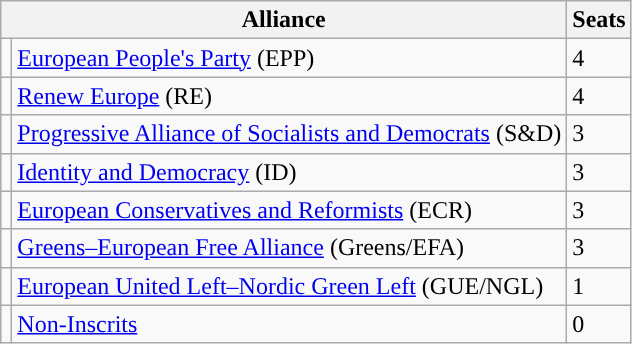<table class="wikitable">
<tr>
<th colspan="2">Alliance</th>
<th>Seats</th>
</tr>
<tr>
<td style="background-color: "></td>
<td><a href='#'>European People's Party</a> (EPP)</td>
<td>4</td>
</tr>
<tr>
<td style="background-color: "></td>
<td><a href='#'>Renew Europe</a> (RE)</td>
<td>4</td>
</tr>
<tr>
<td style="background-color: "></td>
<td><a href='#'>Progressive Alliance of Socialists and Democrats</a> (S&D)</td>
<td>3</td>
</tr>
<tr>
<td style="background-color: "></td>
<td><a href='#'>Identity and Democracy</a> (ID)</td>
<td>3</td>
</tr>
<tr>
<td style="background-color: "></td>
<td><a href='#'>European Conservatives and Reformists</a> (ECR)</td>
<td>3</td>
</tr>
<tr>
<td style="background-color: "></td>
<td><a href='#'>Greens–European Free Alliance</a> (Greens/EFA)</td>
<td>3</td>
</tr>
<tr>
<td style="background-color: "></td>
<td><a href='#'>European United Left–Nordic Green Left</a> (GUE/NGL)</td>
<td>1</td>
</tr>
<tr>
<td style="background-color: "></td>
<td><a href='#'>Non-Inscrits</a></td>
<td>0</td>
</tr>
</table>
